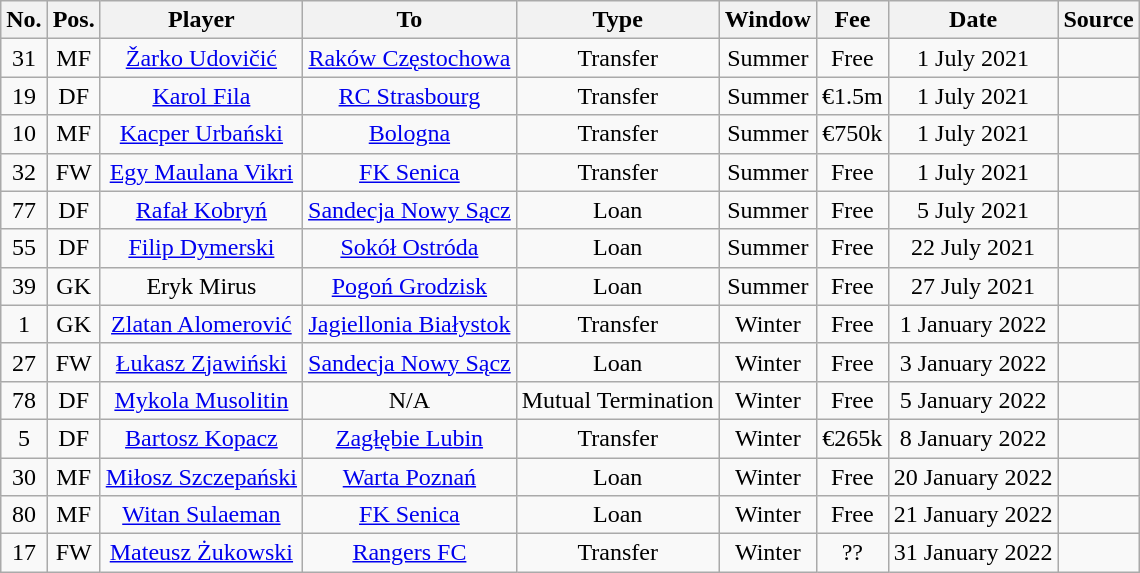<table class="wikitable" style="text-align: center">
<tr>
<th>No.</th>
<th>Pos.</th>
<th>Player</th>
<th>To</th>
<th>Type</th>
<th>Window</th>
<th>Fee</th>
<th>Date</th>
<th>Source</th>
</tr>
<tr>
<td>31</td>
<td>MF</td>
<td><a href='#'>Žarko Udovičić</a></td>
<td><a href='#'>Raków Częstochowa</a></td>
<td>Transfer</td>
<td>Summer</td>
<td>Free</td>
<td>1 July 2021</td>
<td></td>
</tr>
<tr>
<td>19</td>
<td>DF</td>
<td><a href='#'>Karol Fila</a></td>
<td><a href='#'>RC Strasbourg</a></td>
<td>Transfer</td>
<td>Summer</td>
<td>€1.5m</td>
<td>1 July 2021</td>
<td></td>
</tr>
<tr>
<td>10</td>
<td>MF</td>
<td><a href='#'>Kacper Urbański</a></td>
<td><a href='#'>Bologna</a></td>
<td>Transfer</td>
<td>Summer</td>
<td>€750k</td>
<td>1 July 2021</td>
<td></td>
</tr>
<tr>
<td>32</td>
<td>FW</td>
<td><a href='#'>Egy Maulana Vikri</a></td>
<td><a href='#'>FK Senica</a></td>
<td>Transfer</td>
<td>Summer</td>
<td>Free</td>
<td>1 July 2021</td>
<td></td>
</tr>
<tr>
<td>77</td>
<td>DF</td>
<td><a href='#'>Rafał Kobryń</a></td>
<td><a href='#'>Sandecja Nowy Sącz</a></td>
<td>Loan</td>
<td>Summer</td>
<td>Free</td>
<td>5 July 2021</td>
<td></td>
</tr>
<tr>
<td>55</td>
<td>DF</td>
<td><a href='#'>Filip Dymerski</a></td>
<td><a href='#'>Sokół Ostróda</a></td>
<td>Loan</td>
<td>Summer</td>
<td>Free</td>
<td>22 July 2021</td>
<td></td>
</tr>
<tr>
<td>39</td>
<td>GK</td>
<td>Eryk Mirus</td>
<td><a href='#'>Pogoń Grodzisk</a></td>
<td>Loan</td>
<td>Summer</td>
<td>Free</td>
<td>27 July 2021</td>
<td></td>
</tr>
<tr>
<td>1</td>
<td>GK</td>
<td><a href='#'>Zlatan Alomerović</a></td>
<td><a href='#'>Jagiellonia Białystok</a></td>
<td>Transfer</td>
<td>Winter</td>
<td>Free</td>
<td>1 January 2022</td>
<td></td>
</tr>
<tr>
<td>27</td>
<td>FW</td>
<td><a href='#'>Łukasz Zjawiński</a></td>
<td><a href='#'>Sandecja Nowy Sącz</a></td>
<td>Loan</td>
<td>Winter</td>
<td>Free</td>
<td>3 January 2022</td>
<td></td>
</tr>
<tr>
<td>78</td>
<td>DF</td>
<td><a href='#'>Mykola Musolitin</a></td>
<td>N/A</td>
<td>Mutual Termination</td>
<td>Winter</td>
<td>Free</td>
<td>5 January 2022</td>
<td></td>
</tr>
<tr>
<td>5</td>
<td>DF</td>
<td><a href='#'>Bartosz Kopacz</a></td>
<td><a href='#'>Zagłębie Lubin</a></td>
<td>Transfer</td>
<td>Winter</td>
<td>€265k</td>
<td>8 January 2022</td>
<td></td>
</tr>
<tr>
<td>30</td>
<td>MF</td>
<td><a href='#'>Miłosz Szczepański</a></td>
<td><a href='#'>Warta Poznań</a></td>
<td>Loan</td>
<td>Winter</td>
<td>Free</td>
<td>20 January 2022</td>
<td></td>
</tr>
<tr>
<td>80</td>
<td>MF</td>
<td><a href='#'>Witan Sulaeman</a></td>
<td><a href='#'>FK Senica</a></td>
<td>Loan</td>
<td>Winter</td>
<td>Free</td>
<td>21 January 2022</td>
<td></td>
</tr>
<tr>
<td>17</td>
<td>FW</td>
<td><a href='#'>Mateusz Żukowski</a></td>
<td><a href='#'>Rangers FC</a></td>
<td>Transfer</td>
<td>Winter</td>
<td>??</td>
<td>31 January 2022</td>
<td></td>
</tr>
</table>
